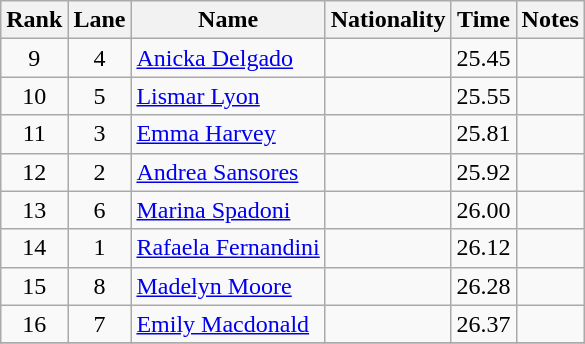<table class="wikitable sortable" style="text-align:center">
<tr>
<th>Rank</th>
<th>Lane</th>
<th>Name</th>
<th>Nationality</th>
<th>Time</th>
<th>Notes</th>
</tr>
<tr>
<td>9</td>
<td>4</td>
<td align="left"><a href='#'>Anicka Delgado</a></td>
<td align="left"></td>
<td>25.45</td>
<td></td>
</tr>
<tr>
<td>10</td>
<td>5</td>
<td align="left"><a href='#'>Lismar Lyon</a></td>
<td align="left"></td>
<td>25.55</td>
<td></td>
</tr>
<tr>
<td>11</td>
<td>3</td>
<td align="left"><a href='#'>Emma Harvey</a></td>
<td align="left"></td>
<td>25.81</td>
<td></td>
</tr>
<tr>
<td>12</td>
<td>2</td>
<td align="left"><a href='#'>Andrea Sansores</a></td>
<td align="left"></td>
<td>25.92</td>
<td></td>
</tr>
<tr>
<td>13</td>
<td>6</td>
<td align="left"><a href='#'>Marina Spadoni</a></td>
<td align="left"></td>
<td>26.00</td>
<td></td>
</tr>
<tr>
<td>14</td>
<td>1</td>
<td align="left"><a href='#'>Rafaela Fernandini</a></td>
<td align="left"></td>
<td>26.12</td>
<td></td>
</tr>
<tr>
<td>15</td>
<td>8</td>
<td align="left"><a href='#'>Madelyn Moore</a></td>
<td align="left"></td>
<td>26.28</td>
<td></td>
</tr>
<tr>
<td>16</td>
<td>7</td>
<td align="left"><a href='#'>Emily Macdonald</a></td>
<td align="left"></td>
<td>26.37</td>
<td></td>
</tr>
<tr>
</tr>
</table>
